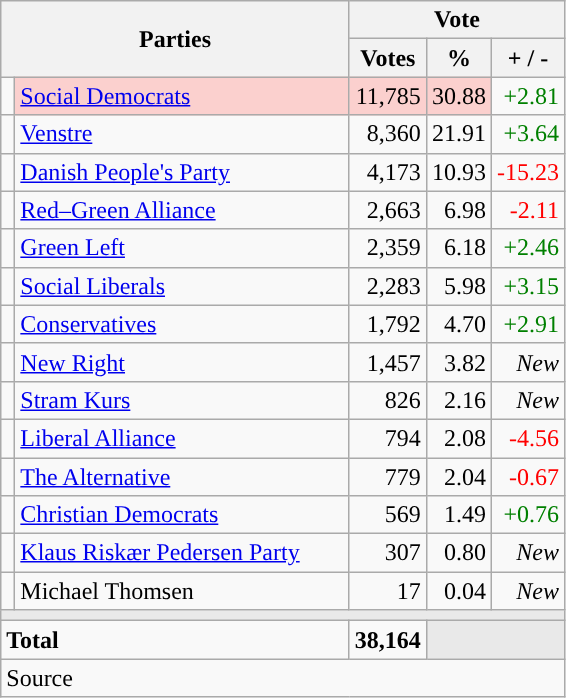<table class="wikitable" style="text-align:right;">
<tr>
<th style="text-align:centre;" rowspan="2" colspan="2" width="225">Parties</th>
<th colspan="3">Vote</th>
</tr>
<tr>
<th width="15">Votes</th>
<th width="15">%</th>
<th width="15">+ / -</th>
</tr>
<tr>
<td width="2" style="color:inherit;background:"></td>
<td bgcolor=#fbd0ce  align="left"><a href='#'>Social Democrats</a></td>
<td bgcolor=#fbd0ce>11,785</td>
<td bgcolor=#fbd0ce>30.88</td>
<td style=color:green;>+2.81</td>
</tr>
<tr>
<td width="2" style="color:inherit;background:"></td>
<td align="left"><a href='#'>Venstre</a></td>
<td>8,360</td>
<td>21.91</td>
<td style=color:green;>+3.64</td>
</tr>
<tr>
<td width="2" style="color:inherit;background:"></td>
<td align="left"><a href='#'>Danish People's Party</a></td>
<td>4,173</td>
<td>10.93</td>
<td style=color:red;>-15.23</td>
</tr>
<tr>
<td width="2" style="color:inherit;background:"></td>
<td align="left"><a href='#'>Red–Green Alliance</a></td>
<td>2,663</td>
<td>6.98</td>
<td style=color:red;>-2.11</td>
</tr>
<tr>
<td width="2" style="color:inherit;background:"></td>
<td align="left"><a href='#'>Green Left</a></td>
<td>2,359</td>
<td>6.18</td>
<td style=color:green;>+2.46</td>
</tr>
<tr>
<td width="2" style="color:inherit;background:"></td>
<td align="left"><a href='#'>Social Liberals</a></td>
<td>2,283</td>
<td>5.98</td>
<td style=color:green;>+3.15</td>
</tr>
<tr>
<td width="2" style="color:inherit;background:"></td>
<td align="left"><a href='#'>Conservatives</a></td>
<td>1,792</td>
<td>4.70</td>
<td style=color:green;>+2.91</td>
</tr>
<tr>
<td width="2" style="color:inherit;background:"></td>
<td align="left"><a href='#'>New Right</a></td>
<td>1,457</td>
<td>3.82</td>
<td><em>New</em></td>
</tr>
<tr>
<td width="2" style="color:inherit;background:"></td>
<td align="left"><a href='#'>Stram Kurs</a></td>
<td>826</td>
<td>2.16</td>
<td><em>New</em></td>
</tr>
<tr>
<td width="2" style="color:inherit;background:"></td>
<td align="left"><a href='#'>Liberal Alliance</a></td>
<td>794</td>
<td>2.08</td>
<td style=color:red;>-4.56</td>
</tr>
<tr>
<td width="2" style="color:inherit;background:"></td>
<td align="left"><a href='#'>The Alternative</a></td>
<td>779</td>
<td>2.04</td>
<td style=color:red;>-0.67</td>
</tr>
<tr>
<td width="2" style="color:inherit;background:"></td>
<td align="left"><a href='#'>Christian Democrats</a></td>
<td>569</td>
<td>1.49</td>
<td style=color:green;>+0.76</td>
</tr>
<tr>
<td width="2" style="color:inherit;background:"></td>
<td align="left"><a href='#'>Klaus Riskær Pedersen Party</a></td>
<td>307</td>
<td>0.80</td>
<td><em>New</em></td>
</tr>
<tr>
<td width="2" style="color:inherit;background:"></td>
<td align="left">Michael Thomsen</td>
<td>17</td>
<td>0.04</td>
<td><em>New</em></td>
</tr>
<tr>
<td colspan="7" bgcolor="#E9E9E9"></td>
</tr>
<tr>
<td align="left" colspan="2"><strong>Total</strong></td>
<td><strong>38,164</strong></td>
<td bgcolor="#E9E9E9" colspan="2"></td>
</tr>
<tr>
<td align="left" colspan="6">Source</td>
</tr>
</table>
